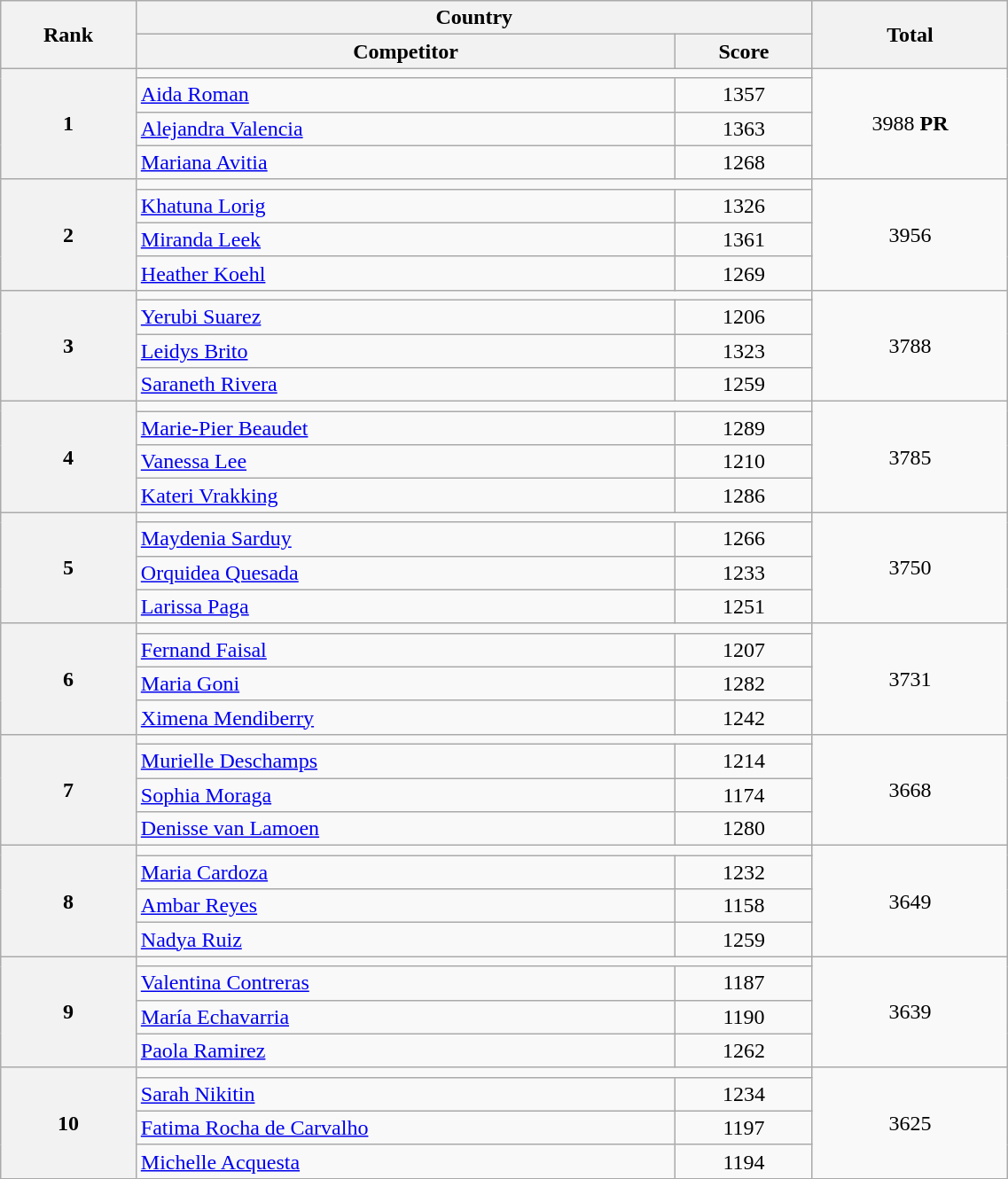<table class="wikitable" style="text-align:center" width =60%>
<tr>
<th rowspan=2>Rank</th>
<th colspan=2>Country</th>
<th rowspan=2>Total</th>
</tr>
<tr>
<th>Competitor</th>
<th>Score </th>
</tr>
<tr>
<th rowspan=4>1</th>
<td colspan=2><strong></strong></td>
<td rowspan=4>3988 <strong>PR</strong></td>
</tr>
<tr>
<td align=left><a href='#'>Aida Roman</a></td>
<td>1357</td>
</tr>
<tr>
<td align=left><a href='#'>Alejandra Valencia</a></td>
<td>1363</td>
</tr>
<tr>
<td align=left><a href='#'>Mariana Avitia</a></td>
<td>1268</td>
</tr>
<tr>
<th rowspan=4>2</th>
<td colspan=2><strong></strong></td>
<td rowspan=4>3956</td>
</tr>
<tr>
<td align=left><a href='#'>Khatuna Lorig</a></td>
<td>1326</td>
</tr>
<tr>
<td align=left><a href='#'>Miranda Leek</a></td>
<td>1361</td>
</tr>
<tr>
<td align=left><a href='#'>Heather Koehl</a></td>
<td>1269</td>
</tr>
<tr>
<th rowspan=4>3</th>
<td colspan=2><strong></strong></td>
<td rowspan=4>3788</td>
</tr>
<tr>
<td align=left><a href='#'>Yerubi Suarez</a></td>
<td>1206</td>
</tr>
<tr>
<td align=left><a href='#'>Leidys Brito</a></td>
<td>1323</td>
</tr>
<tr>
<td align=left><a href='#'>Saraneth Rivera</a></td>
<td>1259</td>
</tr>
<tr>
<th rowspan=4>4</th>
<td colspan=2><strong></strong></td>
<td rowspan=4>3785</td>
</tr>
<tr>
<td align=left><a href='#'>Marie-Pier Beaudet</a></td>
<td>1289</td>
</tr>
<tr>
<td align=left><a href='#'>Vanessa Lee</a></td>
<td>1210</td>
</tr>
<tr>
<td align=left><a href='#'>Kateri Vrakking</a></td>
<td>1286</td>
</tr>
<tr>
<th rowspan=4>5</th>
<td colspan=2><strong></strong></td>
<td rowspan=4>3750</td>
</tr>
<tr>
<td align=left><a href='#'>Maydenia Sarduy</a></td>
<td>1266</td>
</tr>
<tr>
<td align=left><a href='#'>Orquidea Quesada</a></td>
<td>1233</td>
</tr>
<tr>
<td align=left><a href='#'>Larissa Paga</a></td>
<td>1251</td>
</tr>
<tr>
<th rowspan=4>6</th>
<td colspan=2><strong></strong></td>
<td rowspan=4>3731</td>
</tr>
<tr>
<td align=left><a href='#'>Fernand Faisal</a></td>
<td>1207</td>
</tr>
<tr>
<td align=left><a href='#'>Maria Goni</a></td>
<td>1282</td>
</tr>
<tr>
<td align=left><a href='#'>Ximena Mendiberry</a></td>
<td>1242</td>
</tr>
<tr>
<th rowspan=4>7</th>
<td colspan=2><strong></strong></td>
<td rowspan=4>3668</td>
</tr>
<tr>
<td align=left><a href='#'>Murielle Deschamps</a></td>
<td>1214</td>
</tr>
<tr>
<td align=left><a href='#'>Sophia Moraga</a></td>
<td>1174</td>
</tr>
<tr>
<td align=left><a href='#'>Denisse van Lamoen</a></td>
<td>1280</td>
</tr>
<tr>
<th rowspan=4>8</th>
<td colspan=2><strong></strong></td>
<td rowspan=4>3649</td>
</tr>
<tr>
<td align=left><a href='#'>Maria Cardoza</a></td>
<td>1232</td>
</tr>
<tr>
<td align=left><a href='#'>Ambar Reyes</a></td>
<td>1158</td>
</tr>
<tr>
<td align=left><a href='#'>Nadya Ruiz</a></td>
<td>1259</td>
</tr>
<tr>
<th rowspan=4>9</th>
<td colspan=2><strong></strong></td>
<td rowspan=4>3639</td>
</tr>
<tr>
<td align=left><a href='#'>Valentina Contreras</a></td>
<td>1187</td>
</tr>
<tr>
<td align=left><a href='#'>María Echavarria</a></td>
<td>1190</td>
</tr>
<tr>
<td align=left><a href='#'>Paola Ramirez</a></td>
<td>1262</td>
</tr>
<tr>
<th rowspan=4>10</th>
<td colspan=2><strong></strong></td>
<td rowspan=4>3625</td>
</tr>
<tr>
<td align=left><a href='#'>Sarah Nikitin</a></td>
<td>1234</td>
</tr>
<tr>
<td align=left><a href='#'>Fatima Rocha de Carvalho</a></td>
<td>1197</td>
</tr>
<tr>
<td align=left><a href='#'>Michelle Acquesta</a></td>
<td>1194</td>
</tr>
</table>
